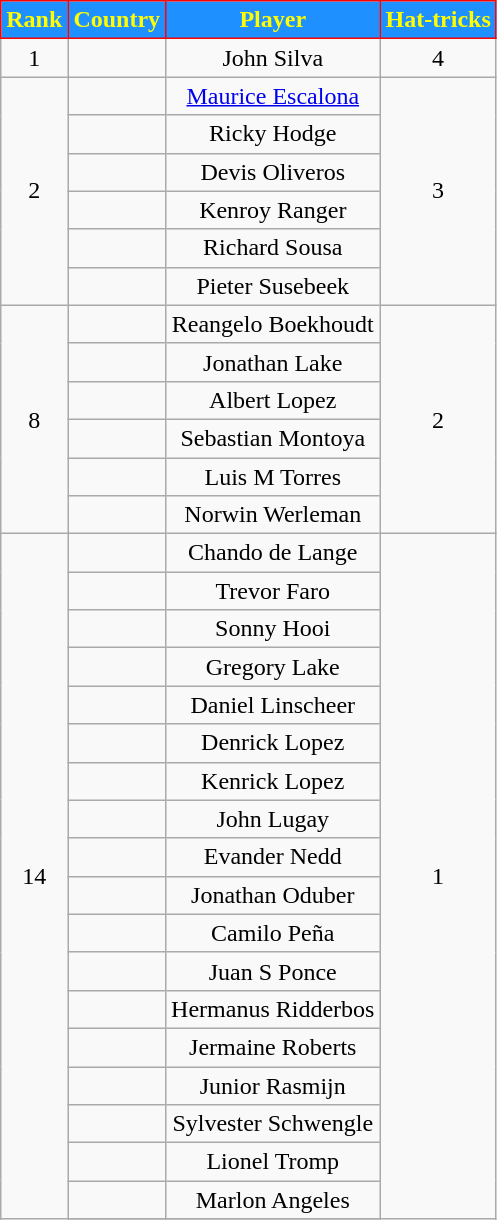<table class="wikitable" style="text-align:center;">
<tr>
<th style="background:dodgerblue; color:yellow; border:1px solid red;">Rank</th>
<th style="background:dodgerblue; color:yellow; border:1px solid red;">Country</th>
<th style="background:dodgerblue; color:yellow; border:1px solid red;">Player</th>
<th style="background:dodgerblue; color:yellow; border:1px solid red;">Hat-tricks</th>
</tr>
<tr>
<td>1</td>
<td></td>
<td>John Silva</td>
<td>4</td>
</tr>
<tr>
<td rowspan=6>2</td>
<td></td>
<td><a href='#'>Maurice Escalona</a></td>
<td rowspan=6>3</td>
</tr>
<tr>
<td></td>
<td>Ricky Hodge</td>
</tr>
<tr>
<td></td>
<td>Devis Oliveros</td>
</tr>
<tr>
<td></td>
<td>Kenroy Ranger</td>
</tr>
<tr>
<td></td>
<td>Richard Sousa</td>
</tr>
<tr>
<td></td>
<td>Pieter Susebeek</td>
</tr>
<tr>
<td rowspan=6>8</td>
<td></td>
<td>Reangelo Boekhoudt</td>
<td rowspan=6>2</td>
</tr>
<tr>
<td></td>
<td>Jonathan Lake</td>
</tr>
<tr>
<td></td>
<td>Albert Lopez</td>
</tr>
<tr>
<td></td>
<td>Sebastian Montoya</td>
</tr>
<tr>
<td></td>
<td>Luis M Torres</td>
</tr>
<tr>
<td></td>
<td>Norwin Werleman</td>
</tr>
<tr>
<td rowspan=20>14</td>
<td></td>
<td>Chando de Lange</td>
<td rowspan=20>1</td>
</tr>
<tr>
<td></td>
<td>Trevor Faro</td>
</tr>
<tr>
<td></td>
<td>Sonny Hooi</td>
</tr>
<tr>
<td></td>
<td>Gregory Lake</td>
</tr>
<tr>
<td></td>
<td>Daniel Linscheer</td>
</tr>
<tr>
<td></td>
<td>Denrick Lopez</td>
</tr>
<tr>
<td></td>
<td>Kenrick Lopez</td>
</tr>
<tr>
<td></td>
<td>John Lugay</td>
</tr>
<tr>
<td></td>
<td>Evander Nedd</td>
</tr>
<tr>
<td></td>
<td>Jonathan Oduber</td>
</tr>
<tr>
<td></td>
<td>Camilo Peña</td>
</tr>
<tr>
<td></td>
<td>Juan S Ponce</td>
</tr>
<tr>
<td></td>
<td>Hermanus Ridderbos</td>
</tr>
<tr>
<td></td>
<td>Jermaine Roberts</td>
</tr>
<tr>
<td></td>
<td>Junior Rasmijn</td>
</tr>
<tr>
<td></td>
<td>Sylvester Schwengle</td>
</tr>
<tr>
<td></td>
<td>Lionel Tromp</td>
</tr>
<tr>
<td></td>
<td>Marlon Angeles</td>
</tr>
<tr>
</tr>
</table>
